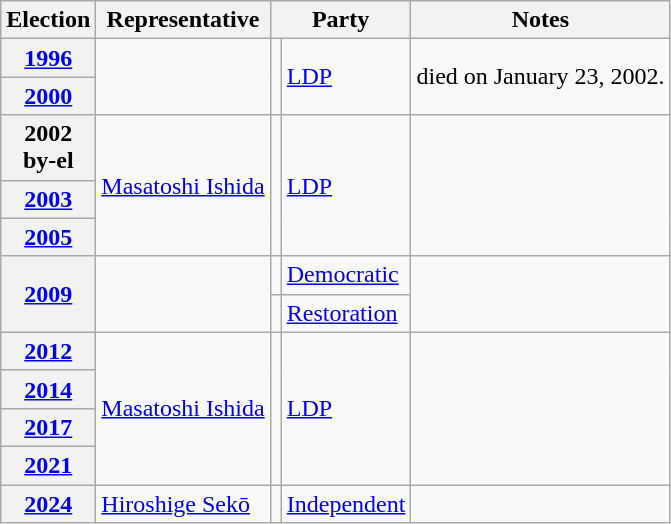<table class=wikitable>
<tr valign=bottom>
<th>Election</th>
<th>Representative</th>
<th colspan="2">Party</th>
<th>Notes</th>
</tr>
<tr>
<th><a href='#'>1996</a></th>
<td rowspan=2></td>
<td rowspan=2 bgcolor=></td>
<td rowspan=2><a href='#'>LDP</a></td>
<td rowspan=2>died on January 23, 2002.</td>
</tr>
<tr>
<th><a href='#'>2000</a></th>
</tr>
<tr>
<th>2002<br>by-el</th>
<td rowspan=3><a href='#'>Masatoshi Ishida</a></td>
<td rowspan=3 bgcolor=></td>
<td rowspan=3><a href='#'>LDP</a></td>
<td rowspan=3></td>
</tr>
<tr>
<th><a href='#'>2003</a></th>
</tr>
<tr>
<th><a href='#'>2005</a></th>
</tr>
<tr>
<th rowspan=2><a href='#'>2009</a></th>
<td rowspan=2></td>
<td bgcolor=></td>
<td><a href='#'>Democratic</a></td>
<td rowspan=2></td>
</tr>
<tr>
<td bgcolor=></td>
<td><a href='#'>Restoration</a></td>
</tr>
<tr>
<th><a href='#'>2012</a></th>
<td rowspan=4><a href='#'>Masatoshi Ishida</a></td>
<td rowspan=4 bgcolor=></td>
<td rowspan=4><a href='#'>LDP</a></td>
<td rowspan=4></td>
</tr>
<tr>
<th><a href='#'>2014</a></th>
</tr>
<tr>
<th><a href='#'>2017</a></th>
</tr>
<tr>
<th><a href='#'>2021</a></th>
</tr>
<tr>
<th><a href='#'>2024</a></th>
<td><a href='#'>Hiroshige Sekō</a></td>
<td bgcolor=></td>
<td><a href='#'>Independent</a></td>
<td></td>
</tr>
</table>
